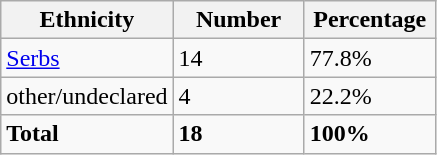<table class="wikitable">
<tr>
<th width="100px">Ethnicity</th>
<th width="80px">Number</th>
<th width="80px">Percentage</th>
</tr>
<tr>
<td><a href='#'>Serbs</a></td>
<td>14</td>
<td>77.8%</td>
</tr>
<tr>
<td>other/undeclared</td>
<td>4</td>
<td>22.2%</td>
</tr>
<tr>
<td><strong>Total</strong></td>
<td><strong>18</strong></td>
<td><strong>100%</strong></td>
</tr>
</table>
